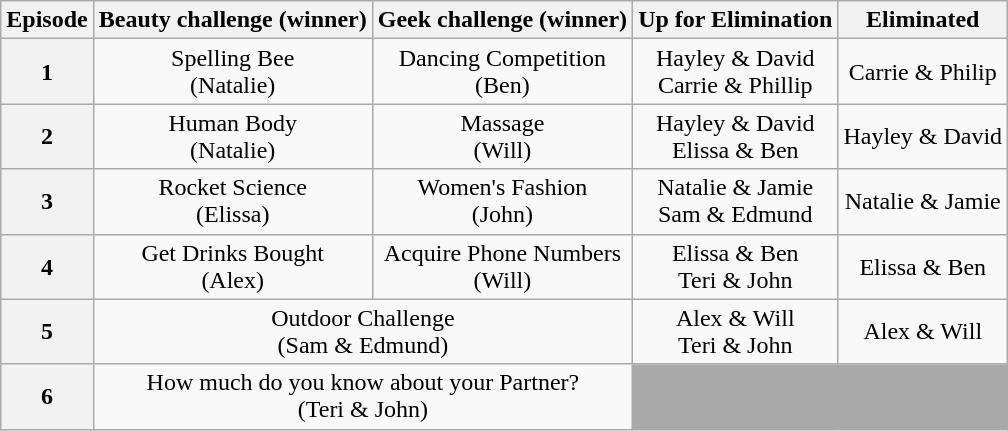<table class="wikitable" style="text-align: center">
<tr>
<th>Episode</th>
<th>Beauty challenge (winner)</th>
<th>Geek challenge (winner)</th>
<th>Up for Elimination</th>
<th>Eliminated</th>
</tr>
<tr>
<th>1</th>
<td>Spelling Bee<br>(Natalie)</td>
<td>Dancing Competition<br>(Ben)</td>
<td>Hayley & David<br>Carrie & Phillip</td>
<td>Carrie & Philip</td>
</tr>
<tr>
<th>2</th>
<td>Human Body<br>(Natalie)</td>
<td>Massage<br>(Will)</td>
<td>Hayley & David<br>Elissa & Ben</td>
<td>Hayley & David</td>
</tr>
<tr>
<th>3</th>
<td>Rocket Science<br>(Elissa)</td>
<td>Women's Fashion<br>(John)</td>
<td>Natalie & Jamie<br>Sam & Edmund</td>
<td>Natalie & Jamie</td>
</tr>
<tr>
<th>4</th>
<td>Get Drinks Bought<br>(Alex)</td>
<td>Acquire Phone Numbers<br>(Will)</td>
<td>Elissa & Ben<br>Teri & John</td>
<td>Elissa & Ben</td>
</tr>
<tr>
<th>5</th>
<td colspan="2" style="text-align:center;">Outdoor Challenge<br>(Sam & Edmund)</td>
<td>Alex & Will<br>Teri & John</td>
<td>Alex & Will</td>
</tr>
<tr>
<th>6</th>
<td colspan="2" style="text-align:center;">How much do you know about your Partner?<br>(Teri & John)</td>
<td colspan="2" rowspan="1" bgcolor="darkgray"></td>
</tr>
</table>
